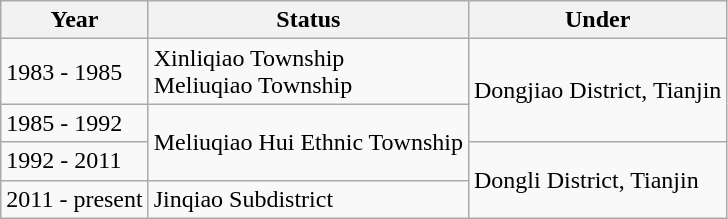<table class="wikitable">
<tr>
<th>Year</th>
<th>Status</th>
<th>Under</th>
</tr>
<tr>
<td>1983 - 1985</td>
<td>Xinliqiao Township<br>Meliuqiao Township</td>
<td rowspan="2">Dongjiao District, Tianjin</td>
</tr>
<tr>
<td>1985 - 1992</td>
<td rowspan="2">Meliuqiao Hui Ethnic Township</td>
</tr>
<tr>
<td>1992 - 2011</td>
<td rowspan="2">Dongli District, Tianjin</td>
</tr>
<tr>
<td>2011 - present</td>
<td>Jinqiao Subdistrict</td>
</tr>
</table>
